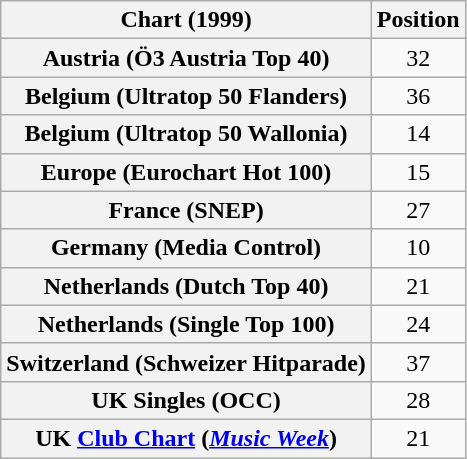<table class="wikitable sortable plainrowheaders" style="text-align:center">
<tr>
<th>Chart (1999)</th>
<th>Position</th>
</tr>
<tr>
<th scope="row">Austria (Ö3 Austria Top 40)</th>
<td>32</td>
</tr>
<tr>
<th scope="row">Belgium (Ultratop 50 Flanders)</th>
<td>36</td>
</tr>
<tr>
<th scope="row">Belgium (Ultratop 50 Wallonia)</th>
<td>14</td>
</tr>
<tr>
<th scope="row">Europe (Eurochart Hot 100)</th>
<td>15</td>
</tr>
<tr>
<th scope="row">France (SNEP)</th>
<td>27</td>
</tr>
<tr>
<th scope="row">Germany (Media Control)</th>
<td>10</td>
</tr>
<tr>
<th scope="row">Netherlands (Dutch Top 40)</th>
<td>21</td>
</tr>
<tr>
<th scope="row">Netherlands (Single Top 100)</th>
<td>24</td>
</tr>
<tr>
<th scope="row">Switzerland (Schweizer Hitparade)</th>
<td>37</td>
</tr>
<tr>
<th scope="row">UK Singles (OCC)</th>
<td>28</td>
</tr>
<tr>
<th scope="row">UK <a href='#'>Club Chart</a> (<em><a href='#'>Music Week</a></em>)</th>
<td>21</td>
</tr>
</table>
